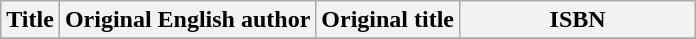<table class="wikitable sortable">
<tr>
<th>Title</th>
<th>Original English author</th>
<th>Original title</th>
<th width="150px">ISBN</th>
</tr>
<tr>
</tr>
</table>
